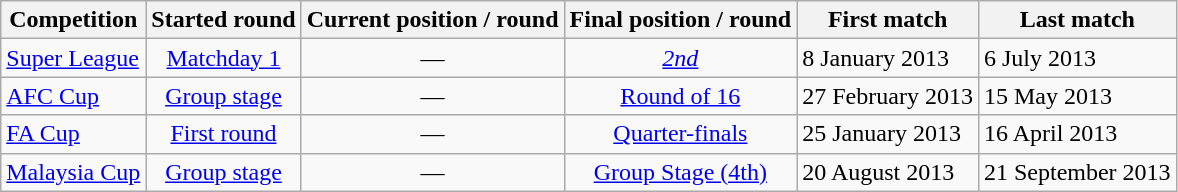<table class="wikitable">
<tr>
<th>Competition</th>
<th>Started round</th>
<th>Current position / round</th>
<th>Final position / round</th>
<th>First match</th>
<th>Last match</th>
</tr>
<tr>
<td><a href='#'>Super League</a></td>
<td align=center><a href='#'>Matchday 1</a></td>
<td align=center>—</td>
<td align=center><a href='#'><em>2nd</em></a></td>
<td>8 January 2013</td>
<td>6 July 2013</td>
</tr>
<tr>
<td><a href='#'>AFC Cup</a></td>
<td align=center><a href='#'>Group stage</a></td>
<td align=center>—</td>
<td align=center><a href='#'>Round of 16</a></td>
<td>27 February 2013</td>
<td>15 May 2013</td>
</tr>
<tr>
<td><a href='#'>FA Cup</a></td>
<td align=center><a href='#'>First round</a></td>
<td align=center>—</td>
<td align=center><a href='#'>Quarter-finals</a></td>
<td>25 January 2013</td>
<td>16 April 2013</td>
</tr>
<tr>
<td><a href='#'>Malaysia Cup</a></td>
<td align=center><a href='#'>Group stage</a></td>
<td align=center>—</td>
<td align=center><a href='#'>Group Stage (4th)</a></td>
<td>20 August 2013</td>
<td>21 September 2013</td>
</tr>
</table>
